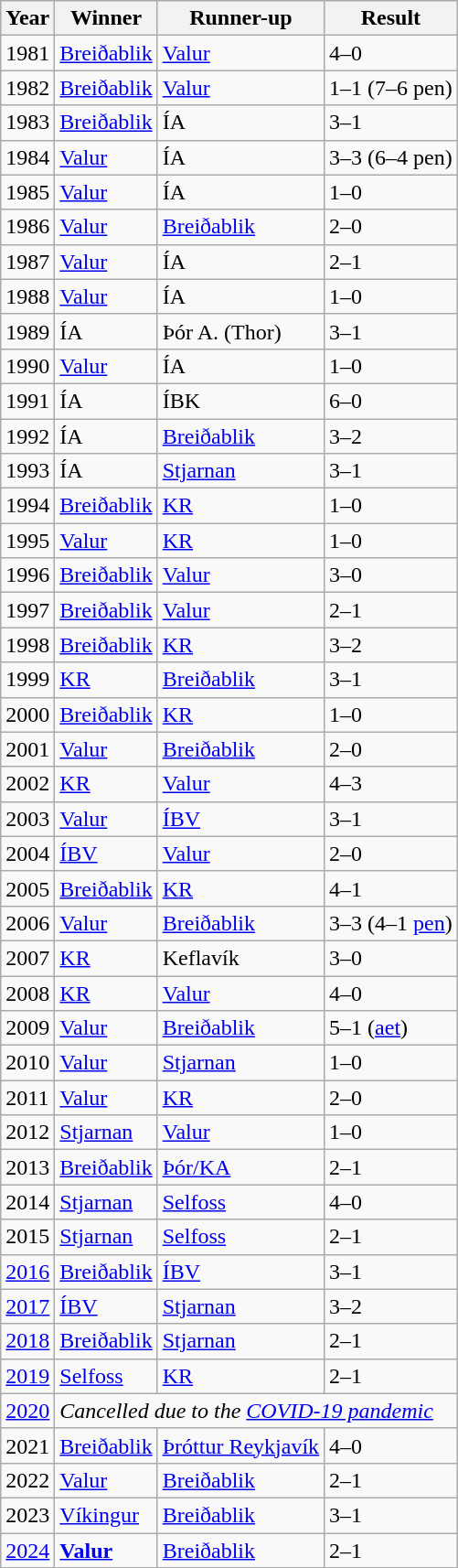<table class="sortable wikitable">
<tr>
<th>Year</th>
<th>Winner</th>
<th>Runner-up</th>
<th>Result</th>
</tr>
<tr>
<td>1981</td>
<td><a href='#'>Breiðablik</a></td>
<td><a href='#'>Valur</a></td>
<td>4–0</td>
</tr>
<tr>
<td>1982</td>
<td><a href='#'>Breiðablik</a></td>
<td><a href='#'>Valur</a></td>
<td>1–1 (7–6 pen)</td>
</tr>
<tr>
<td>1983</td>
<td><a href='#'>Breiðablik</a></td>
<td>ÍA</td>
<td>3–1</td>
</tr>
<tr>
<td>1984</td>
<td><a href='#'>Valur</a></td>
<td>ÍA</td>
<td>3–3 (6–4 pen)</td>
</tr>
<tr>
<td>1985</td>
<td><a href='#'>Valur</a></td>
<td>ÍA</td>
<td>1–0</td>
</tr>
<tr>
<td>1986</td>
<td><a href='#'>Valur</a></td>
<td><a href='#'>Breiðablik</a></td>
<td>2–0</td>
</tr>
<tr>
<td>1987</td>
<td><a href='#'>Valur</a></td>
<td>ÍA</td>
<td>2–1</td>
</tr>
<tr>
<td>1988</td>
<td><a href='#'>Valur</a></td>
<td>ÍA</td>
<td>1–0</td>
</tr>
<tr>
<td>1989</td>
<td>ÍA</td>
<td>Þór A. (Thor)</td>
<td>3–1</td>
</tr>
<tr>
<td>1990</td>
<td><a href='#'>Valur</a></td>
<td>ÍA</td>
<td>1–0</td>
</tr>
<tr>
<td>1991</td>
<td>ÍA</td>
<td>ÍBK</td>
<td>6–0</td>
</tr>
<tr>
<td>1992</td>
<td>ÍA</td>
<td><a href='#'>Breiðablik</a></td>
<td>3–2</td>
</tr>
<tr>
<td>1993</td>
<td>ÍA</td>
<td><a href='#'>Stjarnan</a></td>
<td>3–1</td>
</tr>
<tr>
<td>1994</td>
<td><a href='#'>Breiðablik</a></td>
<td><a href='#'>KR</a></td>
<td>1–0</td>
</tr>
<tr>
<td>1995</td>
<td><a href='#'>Valur</a></td>
<td><a href='#'>KR</a></td>
<td>1–0</td>
</tr>
<tr>
<td>1996</td>
<td><a href='#'>Breiðablik</a></td>
<td><a href='#'>Valur</a></td>
<td>3–0</td>
</tr>
<tr>
<td>1997</td>
<td><a href='#'>Breiðablik</a></td>
<td><a href='#'>Valur</a></td>
<td>2–1</td>
</tr>
<tr>
<td>1998</td>
<td><a href='#'>Breiðablik</a></td>
<td><a href='#'>KR</a></td>
<td>3–2</td>
</tr>
<tr>
<td>1999</td>
<td><a href='#'>KR</a></td>
<td><a href='#'>Breiðablik</a></td>
<td>3–1</td>
</tr>
<tr>
<td>2000</td>
<td><a href='#'>Breiðablik</a></td>
<td><a href='#'>KR</a></td>
<td>1–0</td>
</tr>
<tr>
<td>2001</td>
<td><a href='#'>Valur</a></td>
<td><a href='#'>Breiðablik</a></td>
<td>2–0</td>
</tr>
<tr>
<td>2002</td>
<td><a href='#'>KR</a></td>
<td><a href='#'>Valur</a></td>
<td>4–3</td>
</tr>
<tr>
<td>2003</td>
<td><a href='#'>Valur</a></td>
<td><a href='#'>ÍBV</a></td>
<td>3–1</td>
</tr>
<tr>
<td>2004</td>
<td><a href='#'>ÍBV</a></td>
<td><a href='#'>Valur</a></td>
<td>2–0</td>
</tr>
<tr>
<td>2005</td>
<td><a href='#'>Breiðablik</a></td>
<td><a href='#'>KR</a></td>
<td>4–1</td>
</tr>
<tr>
<td>2006</td>
<td><a href='#'>Valur</a></td>
<td><a href='#'>Breiðablik</a></td>
<td>3–3 (4–1 <a href='#'>pen</a>)</td>
</tr>
<tr>
<td>2007</td>
<td><a href='#'>KR</a></td>
<td>Keflavík</td>
<td>3–0</td>
</tr>
<tr>
<td>2008</td>
<td><a href='#'>KR</a></td>
<td><a href='#'>Valur</a></td>
<td>4–0</td>
</tr>
<tr>
<td>2009</td>
<td><a href='#'>Valur</a></td>
<td><a href='#'>Breiðablik</a></td>
<td>5–1 (<a href='#'>aet</a>)</td>
</tr>
<tr>
<td>2010</td>
<td><a href='#'>Valur</a></td>
<td><a href='#'>Stjarnan</a></td>
<td>1–0</td>
</tr>
<tr>
<td>2011</td>
<td><a href='#'>Valur</a></td>
<td><a href='#'>KR</a></td>
<td>2–0</td>
</tr>
<tr>
<td>2012</td>
<td><a href='#'>Stjarnan</a></td>
<td><a href='#'>Valur</a></td>
<td>1–0</td>
</tr>
<tr>
<td>2013</td>
<td><a href='#'>Breiðablik</a></td>
<td><a href='#'>Þór/KA</a></td>
<td>2–1</td>
</tr>
<tr>
<td>2014</td>
<td><a href='#'>Stjarnan</a></td>
<td><a href='#'>Selfoss</a></td>
<td>4–0</td>
</tr>
<tr>
<td>2015</td>
<td><a href='#'>Stjarnan</a></td>
<td><a href='#'>Selfoss</a></td>
<td>2–1</td>
</tr>
<tr>
<td><a href='#'>2016</a></td>
<td><a href='#'>Breiðablik</a></td>
<td><a href='#'>ÍBV</a></td>
<td>3–1</td>
</tr>
<tr>
<td><a href='#'>2017</a></td>
<td><a href='#'>ÍBV</a></td>
<td><a href='#'>Stjarnan</a></td>
<td>3–2</td>
</tr>
<tr>
<td><a href='#'>2018</a></td>
<td><a href='#'>Breiðablik</a></td>
<td><a href='#'>Stjarnan</a></td>
<td>2–1</td>
</tr>
<tr>
<td><a href='#'>2019</a></td>
<td><a href='#'>Selfoss</a></td>
<td><a href='#'>KR</a></td>
<td>2–1</td>
</tr>
<tr>
<td><a href='#'>2020</a></td>
<td colspan=3><em>Cancelled due to the <a href='#'>COVID-19 pandemic</a></em></td>
</tr>
<tr>
<td>2021</td>
<td><a href='#'>Breiðablik</a></td>
<td><a href='#'>Þróttur Reykjavík</a></td>
<td>4–0</td>
</tr>
<tr>
<td>2022</td>
<td><a href='#'>Valur</a></td>
<td><a href='#'>Breiðablik</a></td>
<td>2–1</td>
</tr>
<tr>
<td>2023</td>
<td><a href='#'>Víkingur</a></td>
<td><a href='#'>Breiðablik</a></td>
<td>3–1</td>
</tr>
<tr>
<td><a href='#'>2024</a></td>
<td><strong><a href='#'>Valur</a></strong></td>
<td><a href='#'>Breiðablik</a></td>
<td>2–1</td>
</tr>
</table>
